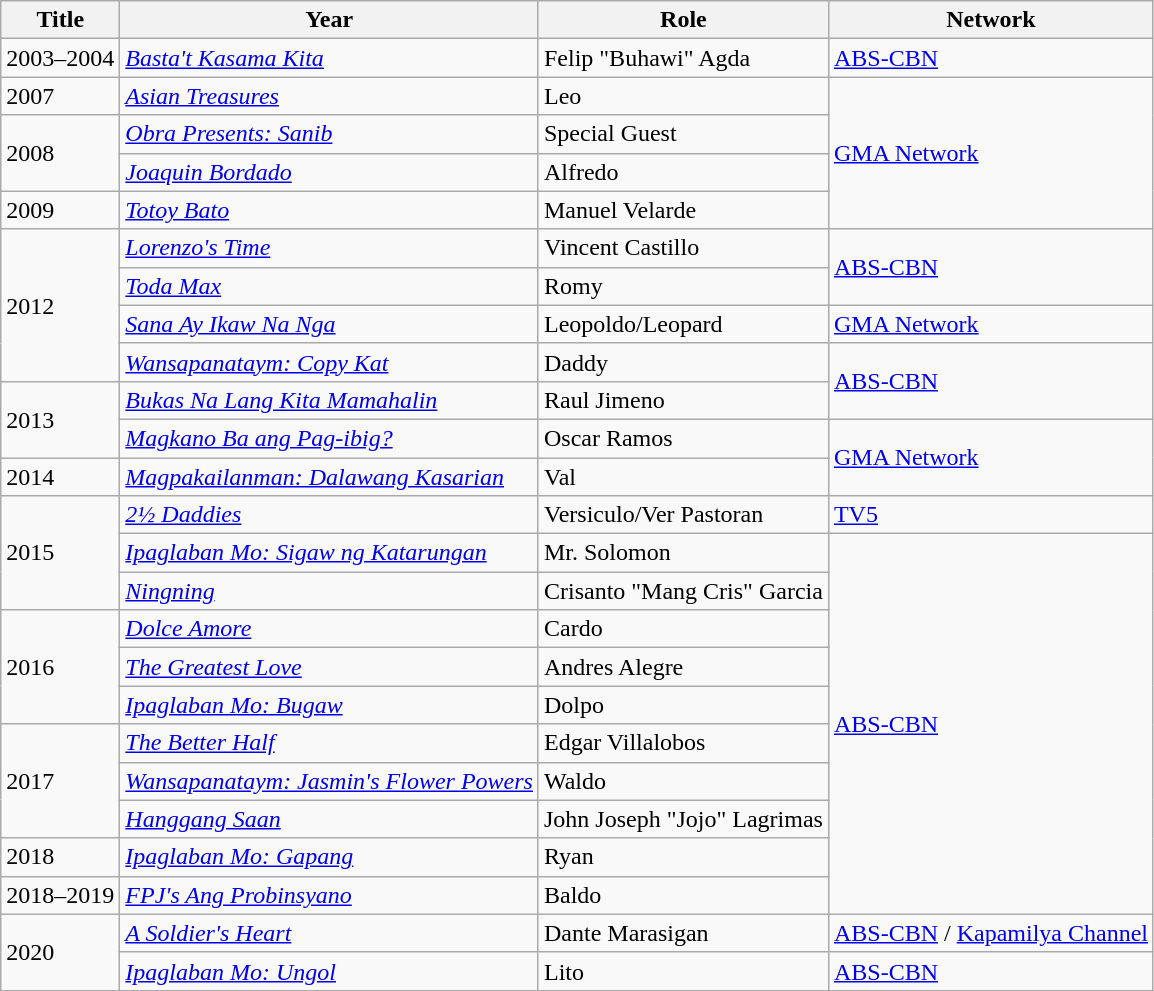<table class="wikitable sortable">
<tr>
<th>Title</th>
<th>Year</th>
<th>Role</th>
<th>Network</th>
</tr>
<tr>
<td>2003–2004</td>
<td><em><a href='#'>Basta't Kasama Kita</a></em></td>
<td>Felip "Buhawi" Agda</td>
<td><a href='#'>ABS-CBN</a></td>
</tr>
<tr>
<td>2007</td>
<td><em><a href='#'>Asian Treasures</a></em></td>
<td>Leo</td>
<td rowspan="4"><a href='#'>GMA Network</a></td>
</tr>
<tr>
<td rowspan="2">2008</td>
<td><em><a href='#'>Obra Presents: Sanib</a></em></td>
<td>Special Guest</td>
</tr>
<tr>
<td><em><a href='#'>Joaquin Bordado</a></em></td>
<td>Alfredo</td>
</tr>
<tr>
<td>2009</td>
<td><em><a href='#'>Totoy Bato</a></em></td>
<td>Manuel Velarde</td>
</tr>
<tr>
<td rowspan="4">2012</td>
<td><em><a href='#'>Lorenzo's Time</a></em></td>
<td>Vincent Castillo</td>
<td rowspan="2"><a href='#'>ABS-CBN</a></td>
</tr>
<tr>
<td><em><a href='#'>Toda Max</a></em></td>
<td>Romy</td>
</tr>
<tr>
<td><em><a href='#'>Sana Ay Ikaw Na Nga</a></em></td>
<td>Leopoldo/Leopard</td>
<td><a href='#'>GMA Network</a></td>
</tr>
<tr>
<td><em><a href='#'>Wansapanataym: Copy Kat</a></em></td>
<td>Daddy</td>
<td rowspan="2"><a href='#'>ABS-CBN</a></td>
</tr>
<tr>
<td rowspan="2">2013</td>
<td><em><a href='#'>Bukas Na Lang Kita Mamahalin</a></em></td>
<td>Raul Jimeno</td>
</tr>
<tr>
<td><em><a href='#'>Magkano Ba ang Pag-ibig?</a></em></td>
<td>Oscar Ramos</td>
<td rowspan="2"><a href='#'>GMA Network</a></td>
</tr>
<tr>
<td>2014</td>
<td><em><a href='#'>Magpakailanman: Dalawang Kasarian</a></em></td>
<td>Val</td>
</tr>
<tr>
<td rowspan="3">2015</td>
<td><em><a href='#'>2½ Daddies</a></em></td>
<td>Versiculo/Ver Pastoran</td>
<td><a href='#'>TV5</a></td>
</tr>
<tr>
<td><em><a href='#'>Ipaglaban Mo: Sigaw ng Katarungan</a></em></td>
<td>Mr. Solomon</td>
<td rowspan="10"><a href='#'>ABS-CBN</a></td>
</tr>
<tr>
<td><em><a href='#'>Ningning</a></em></td>
<td>Crisanto "Mang Cris" Garcia</td>
</tr>
<tr>
<td rowspan="3">2016</td>
<td><em><a href='#'>Dolce Amore</a></em></td>
<td>Cardo</td>
</tr>
<tr>
<td><em><a href='#'>The Greatest Love</a></em></td>
<td>Andres Alegre</td>
</tr>
<tr>
<td><em><a href='#'>Ipaglaban Mo: Bugaw</a></em></td>
<td>Dolpo</td>
</tr>
<tr>
<td rowspan="3">2017</td>
<td><em><a href='#'>The Better Half</a></em></td>
<td>Edgar Villalobos</td>
</tr>
<tr>
<td><em><a href='#'>Wansapanataym: Jasmin's Flower Powers</a></em></td>
<td>Waldo</td>
</tr>
<tr>
<td><em><a href='#'>Hanggang Saan</a></em></td>
<td>John Joseph "Jojo" Lagrimas</td>
</tr>
<tr>
<td>2018</td>
<td><em><a href='#'>Ipaglaban Mo: Gapang</a></em></td>
<td>Ryan</td>
</tr>
<tr>
<td>2018–2019</td>
<td><em><a href='#'>FPJ's Ang Probinsyano</a></em></td>
<td>Baldo</td>
</tr>
<tr>
<td rowspan="2">2020</td>
<td><em><a href='#'>A Soldier's Heart</a></em></td>
<td>Dante Marasigan</td>
<td><a href='#'>ABS-CBN</a> / <a href='#'>Kapamilya Channel</a></td>
</tr>
<tr>
<td><em><a href='#'>Ipaglaban Mo: Ungol</a></em></td>
<td>Lito</td>
<td><a href='#'>ABS-CBN</a></td>
</tr>
<tr>
</tr>
</table>
